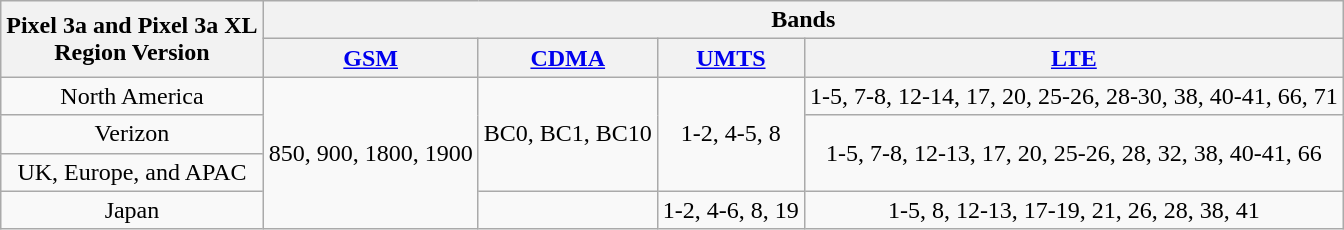<table class="wikitable" style="text-align:center; white-space:nowrap">
<tr>
<th rowspan="2">Pixel 3a and Pixel 3a XL <br> Region Version</th>
<th ! colspan="4">Bands</th>
</tr>
<tr>
<th><a href='#'>GSM</a> </th>
<th><a href='#'>CDMA</a> </th>
<th><a href='#'>UMTS</a> </th>
<th><a href='#'>LTE</a> </th>
</tr>
<tr>
<td>North America</td>
<td rowspan="4">850, 900, 1800, 1900</td>
<td rowspan="3">BC0, BC1, BC10</td>
<td rowspan="3">1-2, 4-5, 8</td>
<td>1-5, 7-8, 12-14, 17, 20, 25-26, 28-30, 38, 40-41, 66, 71</td>
</tr>
<tr>
<td>Verizon</td>
<td rowspan="2">1-5, 7-8, 12-13, 17, 20, 25-26, 28, 32, 38, 40-41, 66</td>
</tr>
<tr>
<td>UK, Europe, and APAC</td>
</tr>
<tr>
<td>Japan</td>
<td></td>
<td>1-2, 4-6, 8, 19</td>
<td>1-5, 8, 12-13, 17-19, 21, 26, 28, 38, 41</td>
</tr>
</table>
